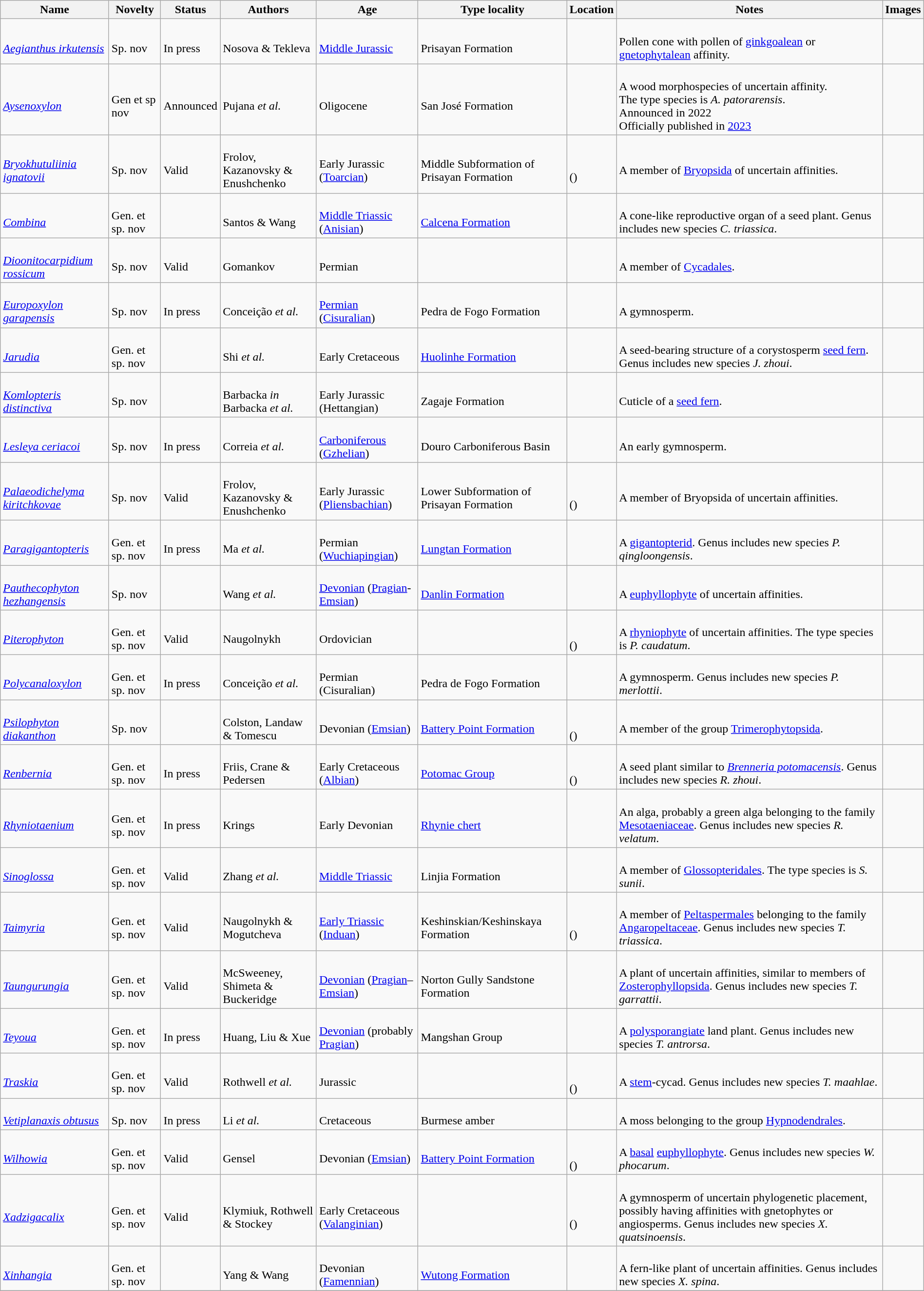<table class="wikitable sortable" align="center" width="100%">
<tr>
<th>Name</th>
<th>Novelty</th>
<th>Status</th>
<th>Authors</th>
<th>Age</th>
<th>Type locality</th>
<th>Location</th>
<th>Notes</th>
<th>Images</th>
</tr>
<tr>
<td><br><em><a href='#'>Aegianthus irkutensis</a></em></td>
<td><br>Sp. nov</td>
<td><br>In press</td>
<td><br>Nosova & Tekleva</td>
<td><br><a href='#'>Middle Jurassic</a></td>
<td><br>Prisayan Formation</td>
<td><br></td>
<td><br>Pollen cone with pollen of <a href='#'>ginkgoalean</a> or <a href='#'>gnetophytalean</a> affinity.</td>
<td></td>
</tr>
<tr>
<td><br><em><a href='#'>Aysenoxylon</a></em></td>
<td><br>Gen et sp nov</td>
<td><br>Announced</td>
<td><br>Pujana <em>et al.</em></td>
<td><br>Oligocene</td>
<td><br>San José Formation</td>
<td><br></td>
<td><br>A wood morphospecies of uncertain affinity.<br> The type species is <em>A. patorarensis</em>.<br>Announced in 2022<br>Officially published in <a href='#'>2023</a></td>
<td></td>
</tr>
<tr>
<td><br><em><a href='#'>Bryokhutuliinia ignatovii</a></em></td>
<td><br>Sp. nov</td>
<td><br>Valid</td>
<td><br>Frolov, Kazanovsky & Enushchenko</td>
<td><br>Early Jurassic (<a href='#'>Toarcian</a>)</td>
<td><br>Middle Subformation of Prisayan Formation</td>
<td><br><br>()</td>
<td><br>A member of <a href='#'>Bryopsida</a> of uncertain affinities.</td>
<td></td>
</tr>
<tr>
<td><br><em><a href='#'>Combina</a></em></td>
<td><br>Gen. et sp. nov</td>
<td></td>
<td><br>Santos & Wang</td>
<td><br><a href='#'>Middle Triassic</a> (<a href='#'>Anisian</a>)</td>
<td><br><a href='#'>Calcena Formation</a></td>
<td><br></td>
<td><br>A cone-like reproductive organ of a seed plant. Genus includes new species <em>C. triassica</em>.</td>
<td></td>
</tr>
<tr>
<td><br><em><a href='#'>Dioonitocarpidium rossicum</a></em></td>
<td><br>Sp. nov</td>
<td><br>Valid</td>
<td><br>Gomankov</td>
<td><br>Permian</td>
<td></td>
<td><br></td>
<td><br>A member of <a href='#'>Cycadales</a>.</td>
<td></td>
</tr>
<tr>
<td><br><em><a href='#'>Europoxylon garapensis</a></em></td>
<td><br>Sp. nov</td>
<td><br>In press</td>
<td><br>Conceição <em>et al.</em></td>
<td><br><a href='#'>Permian</a> (<a href='#'>Cisuralian</a>)</td>
<td><br>Pedra de Fogo Formation</td>
<td><br></td>
<td><br>A gymnosperm.</td>
<td></td>
</tr>
<tr>
<td><br><em><a href='#'>Jarudia</a></em></td>
<td><br>Gen. et sp. nov</td>
<td></td>
<td><br>Shi <em>et al.</em></td>
<td><br>Early Cretaceous</td>
<td><br><a href='#'>Huolinhe Formation</a></td>
<td><br></td>
<td><br>A seed-bearing structure of a corystosperm <a href='#'>seed fern</a>. Genus includes new species <em>J. zhoui</em>.</td>
<td></td>
</tr>
<tr>
<td><br><em><a href='#'>Komlopteris distinctiva</a></em></td>
<td><br>Sp. nov</td>
<td></td>
<td><br>Barbacka <em>in</em> Barbacka <em>et al.</em></td>
<td><br>Early Jurassic (Hettangian)</td>
<td><br>Zagaje Formation</td>
<td><br></td>
<td><br>Cuticle of a <a href='#'>seed fern</a>.</td>
<td></td>
</tr>
<tr>
<td><br><em><a href='#'>Lesleya ceriacoi</a></em></td>
<td><br>Sp. nov</td>
<td><br>In press</td>
<td><br>Correia <em>et al.</em></td>
<td><br><a href='#'>Carboniferous</a> (<a href='#'>Gzhelian</a>)</td>
<td><br>Douro Carboniferous Basin</td>
<td><br></td>
<td><br>An early gymnosperm.</td>
<td></td>
</tr>
<tr>
<td><br><em><a href='#'>Palaeodichelyma kiritchkovae</a></em></td>
<td><br>Sp. nov</td>
<td><br>Valid</td>
<td><br>Frolov, Kazanovsky & Enushchenko</td>
<td><br>Early Jurassic (<a href='#'>Pliensbachian</a>)</td>
<td><br>Lower Subformation of Prisayan Formation</td>
<td><br><br>()</td>
<td><br>A member of Bryopsida of uncertain affinities.</td>
<td></td>
</tr>
<tr>
<td><br><em><a href='#'>Paragigantopteris</a></em></td>
<td><br>Gen. et sp. nov</td>
<td><br>In press</td>
<td><br>Ma <em>et al.</em></td>
<td><br>Permian (<a href='#'>Wuchiapingian</a>)</td>
<td><br><a href='#'>Lungtan Formation</a></td>
<td><br></td>
<td><br>A <a href='#'>gigantopterid</a>. Genus includes new species <em>P. qingloongensis</em>.</td>
<td></td>
</tr>
<tr>
<td><br><em><a href='#'>Pauthecophyton hezhangensis</a></em></td>
<td><br>Sp. nov</td>
<td></td>
<td><br>Wang <em>et al.</em></td>
<td><br><a href='#'>Devonian</a> (<a href='#'>Pragian</a>-<a href='#'>Emsian</a>)</td>
<td><br><a href='#'>Danlin Formation</a></td>
<td><br></td>
<td><br>A <a href='#'>euphyllophyte</a> of uncertain affinities.</td>
<td></td>
</tr>
<tr>
<td><br><em><a href='#'>Piterophyton</a></em></td>
<td><br>Gen. et sp. nov</td>
<td><br>Valid</td>
<td><br>Naugolnykh</td>
<td><br>Ordovician</td>
<td></td>
<td><br><br>()</td>
<td><br>A <a href='#'>rhyniophyte</a> of uncertain affinities. The type species is <em>P. caudatum</em>.</td>
<td></td>
</tr>
<tr>
<td><br><em><a href='#'>Polycanaloxylon</a></em></td>
<td><br>Gen. et sp. nov</td>
<td><br>In press</td>
<td><br>Conceição <em>et al.</em></td>
<td><br>Permian (Cisuralian)</td>
<td><br>Pedra de Fogo Formation</td>
<td><br></td>
<td><br>A gymnosperm. Genus includes new species <em>P. merlottii</em>.</td>
<td></td>
</tr>
<tr>
<td><br><em><a href='#'>Psilophyton diakanthon</a></em></td>
<td><br>Sp. nov</td>
<td></td>
<td><br>Colston, Landaw & Tomescu</td>
<td><br>Devonian (<a href='#'>Emsian</a>)</td>
<td><br><a href='#'>Battery Point Formation</a></td>
<td><br><br>()</td>
<td><br>A member of the group <a href='#'>Trimerophytopsida</a>.</td>
<td></td>
</tr>
<tr>
<td><br><em><a href='#'>Renbernia</a></em></td>
<td><br>Gen. et sp. nov</td>
<td><br>In press</td>
<td><br>Friis, Crane & Pedersen</td>
<td><br>Early Cretaceous (<a href='#'>Albian</a>)</td>
<td><br><a href='#'>Potomac Group</a></td>
<td><br><br>()</td>
<td><br>A seed plant similar to <em><a href='#'>Brenneria potomacensis</a></em>. Genus includes new species <em>R. zhoui</em>.</td>
<td></td>
</tr>
<tr>
<td><br><em><a href='#'>Rhyniotaenium</a></em></td>
<td><br>Gen. et sp. nov</td>
<td><br>In press</td>
<td><br>Krings</td>
<td><br>Early Devonian</td>
<td><br><a href='#'>Rhynie chert</a></td>
<td><br></td>
<td><br>An alga, probably a green alga belonging to the family <a href='#'>Mesotaeniaceae</a>. Genus includes new species <em>R. velatum</em>.</td>
<td></td>
</tr>
<tr>
<td><br><em><a href='#'>Sinoglossa</a></em></td>
<td><br>Gen. et sp. nov</td>
<td><br>Valid</td>
<td><br>Zhang <em>et al.</em></td>
<td><br><a href='#'>Middle Triassic</a></td>
<td><br>Linjia Formation</td>
<td><br></td>
<td><br>A member of <a href='#'>Glossopteridales</a>. The type species is <em>S. sunii</em>.</td>
<td></td>
</tr>
<tr>
<td><br><em><a href='#'>Taimyria</a></em></td>
<td><br>Gen. et sp. nov</td>
<td><br>Valid</td>
<td><br>Naugolnykh & Mogutcheva</td>
<td><br><a href='#'>Early Triassic</a> (<a href='#'>Induan</a>)</td>
<td><br>Keshinskian/Keshinskaya Formation</td>
<td><br><br>()</td>
<td><br>A member of <a href='#'>Peltaspermales</a> belonging to the family <a href='#'>Angaropeltaceae</a>. Genus includes new species <em>T. triassica</em>.</td>
<td></td>
</tr>
<tr>
<td><br><em><a href='#'>Taungurungia</a></em></td>
<td><br>Gen. et sp. nov</td>
<td><br>Valid</td>
<td><br>McSweeney, Shimeta & Buckeridge</td>
<td><br><a href='#'>Devonian</a> (<a href='#'>Pragian</a>–<a href='#'>Emsian</a>)</td>
<td><br>Norton Gully Sandstone Formation</td>
<td><br></td>
<td><br>A plant of uncertain affinities, similar to members of <a href='#'>Zosterophyllopsida</a>. Genus includes new species <em>T. garrattii</em>.</td>
<td></td>
</tr>
<tr>
<td><br><em><a href='#'>Teyoua</a></em></td>
<td><br>Gen. et sp. nov</td>
<td><br>In press</td>
<td><br>Huang, Liu & Xue</td>
<td><br><a href='#'>Devonian</a> (probably <a href='#'>Pragian</a>)</td>
<td><br>Mangshan Group</td>
<td><br></td>
<td><br>A <a href='#'>polysporangiate</a> land plant. Genus includes new species <em>T. antrorsa</em>.</td>
<td></td>
</tr>
<tr>
<td><br><em><a href='#'>Traskia</a></em></td>
<td><br>Gen. et sp. nov</td>
<td><br>Valid</td>
<td><br>Rothwell <em>et al.</em></td>
<td><br>Jurassic</td>
<td></td>
<td><br><br>()</td>
<td><br>A <a href='#'>stem</a>-cycad. Genus includes new species <em>T. maahlae</em>.</td>
<td></td>
</tr>
<tr>
<td><br><em><a href='#'>Vetiplanaxis obtusus</a></em></td>
<td><br>Sp. nov</td>
<td><br>In press</td>
<td><br>Li <em>et al.</em></td>
<td><br>Cretaceous</td>
<td><br>Burmese amber</td>
<td><br></td>
<td><br>A moss belonging to the group <a href='#'>Hypnodendrales</a>.</td>
<td></td>
</tr>
<tr>
<td><br><em><a href='#'>Wilhowia</a></em></td>
<td><br>Gen. et sp. nov</td>
<td><br>Valid</td>
<td><br>Gensel</td>
<td><br>Devonian (<a href='#'>Emsian</a>)</td>
<td><br><a href='#'>Battery Point Formation</a></td>
<td><br><br>()</td>
<td><br>A <a href='#'>basal</a> <a href='#'>euphyllophyte</a>. Genus includes new species <em>W. phocarum</em>.</td>
<td></td>
</tr>
<tr>
<td><br><em><a href='#'>Xadzigacalix</a></em></td>
<td><br>Gen. et sp. nov</td>
<td><br>Valid</td>
<td><br>Klymiuk, Rothwell & Stockey</td>
<td><br>Early Cretaceous (<a href='#'>Valanginian</a>)</td>
<td></td>
<td><br><br>()</td>
<td><br>A gymnosperm of uncertain phylogenetic placement, possibly having affinities with gnetophytes or angiosperms. Genus includes new species <em>X. quatsinoensis</em>.</td>
<td></td>
</tr>
<tr>
<td><br><em><a href='#'>Xinhangia</a></em></td>
<td><br>Gen. et sp. nov</td>
<td></td>
<td><br>Yang & Wang</td>
<td><br>Devonian (<a href='#'>Famennian</a>)</td>
<td><br><a href='#'>Wutong Formation</a></td>
<td><br></td>
<td><br>A fern-like plant of uncertain affinities. Genus includes new species <em>X. spina</em>.</td>
<td></td>
</tr>
<tr>
</tr>
</table>
